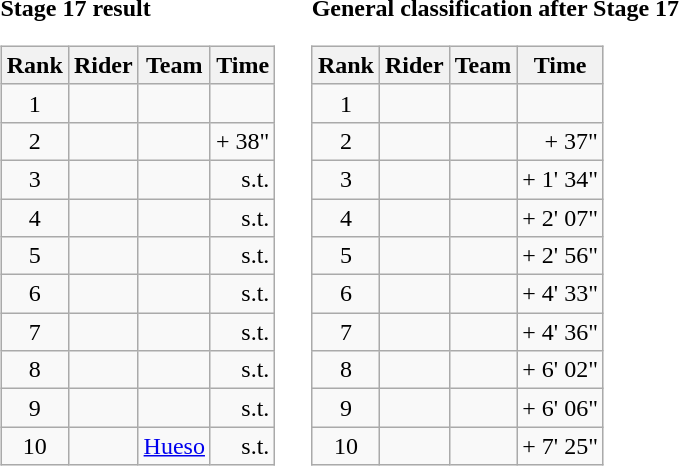<table>
<tr>
<td><strong>Stage 17 result</strong><br><table class="wikitable">
<tr>
<th scope="col">Rank</th>
<th scope="col">Rider</th>
<th scope="col">Team</th>
<th scope="col">Time</th>
</tr>
<tr>
<td style="text-align:center;">1</td>
<td></td>
<td></td>
<td style="text-align:right;"></td>
</tr>
<tr>
<td style="text-align:center;">2</td>
<td></td>
<td></td>
<td style="text-align:right;">+ 38"</td>
</tr>
<tr>
<td style="text-align:center;">3</td>
<td></td>
<td></td>
<td style="text-align:right;">s.t.</td>
</tr>
<tr>
<td style="text-align:center;">4</td>
<td></td>
<td></td>
<td style="text-align:right;">s.t.</td>
</tr>
<tr>
<td style="text-align:center;">5</td>
<td></td>
<td></td>
<td style="text-align:right;">s.t.</td>
</tr>
<tr>
<td style="text-align:center;">6</td>
<td></td>
<td></td>
<td style="text-align:right;">s.t.</td>
</tr>
<tr>
<td style="text-align:center;">7</td>
<td></td>
<td></td>
<td style="text-align:right;">s.t.</td>
</tr>
<tr>
<td style="text-align:center;">8</td>
<td></td>
<td></td>
<td style="text-align:right;">s.t.</td>
</tr>
<tr>
<td style="text-align:center;">9</td>
<td></td>
<td></td>
<td style="text-align:right;">s.t.</td>
</tr>
<tr>
<td style="text-align:center;">10</td>
<td></td>
<td><a href='#'>Hueso</a></td>
<td style="text-align:right;">s.t.</td>
</tr>
</table>
</td>
<td></td>
<td><strong>General classification after Stage 17</strong><br><table class="wikitable">
<tr>
<th scope="col">Rank</th>
<th scope="col">Rider</th>
<th scope="col">Team</th>
<th scope="col">Time</th>
</tr>
<tr>
<td style="text-align:center;">1</td>
<td></td>
<td></td>
<td style="text-align:right;"></td>
</tr>
<tr>
<td style="text-align:center;">2</td>
<td></td>
<td></td>
<td style="text-align:right;">+ 37"</td>
</tr>
<tr>
<td style="text-align:center;">3</td>
<td></td>
<td></td>
<td style="text-align:right;">+ 1' 34"</td>
</tr>
<tr>
<td style="text-align:center;">4</td>
<td></td>
<td></td>
<td style="text-align:right;">+ 2' 07"</td>
</tr>
<tr>
<td style="text-align:center;">5</td>
<td></td>
<td></td>
<td style="text-align:right;">+ 2' 56"</td>
</tr>
<tr>
<td style="text-align:center;">6</td>
<td></td>
<td></td>
<td style="text-align:right;">+ 4' 33"</td>
</tr>
<tr>
<td style="text-align:center;">7</td>
<td></td>
<td></td>
<td style="text-align:right;">+ 4' 36"</td>
</tr>
<tr>
<td style="text-align:center;">8</td>
<td></td>
<td></td>
<td style="text-align:right;">+ 6' 02"</td>
</tr>
<tr>
<td style="text-align:center;">9</td>
<td></td>
<td></td>
<td style="text-align:right;">+ 6' 06"</td>
</tr>
<tr>
<td style="text-align:center;">10</td>
<td></td>
<td></td>
<td style="text-align:right;">+ 7' 25"</td>
</tr>
</table>
</td>
</tr>
</table>
